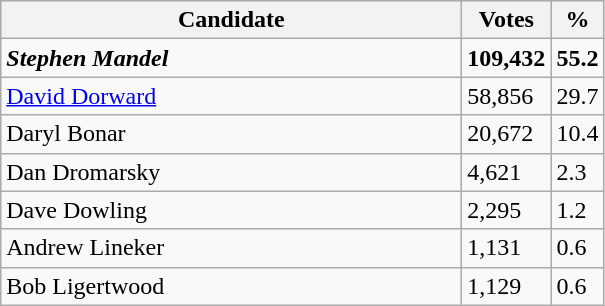<table class="wikitable">
<tr>
<th width=300px>Candidate</th>
<th>Votes</th>
<th>%</th>
</tr>
<tr>
<td><strong><em>Stephen Mandel</em></strong></td>
<td><strong>109,432</strong></td>
<td><strong>55.2</strong></td>
</tr>
<tr>
<td><a href='#'>David Dorward</a></td>
<td>58,856</td>
<td>29.7</td>
</tr>
<tr>
<td>Daryl Bonar</td>
<td>20,672</td>
<td>10.4</td>
</tr>
<tr>
<td>Dan Dromarsky</td>
<td>4,621</td>
<td>2.3</td>
</tr>
<tr>
<td>Dave Dowling</td>
<td>2,295</td>
<td>1.2</td>
</tr>
<tr>
<td>Andrew Lineker</td>
<td>1,131</td>
<td>0.6</td>
</tr>
<tr>
<td>Bob Ligertwood</td>
<td>1,129</td>
<td>0.6</td>
</tr>
</table>
